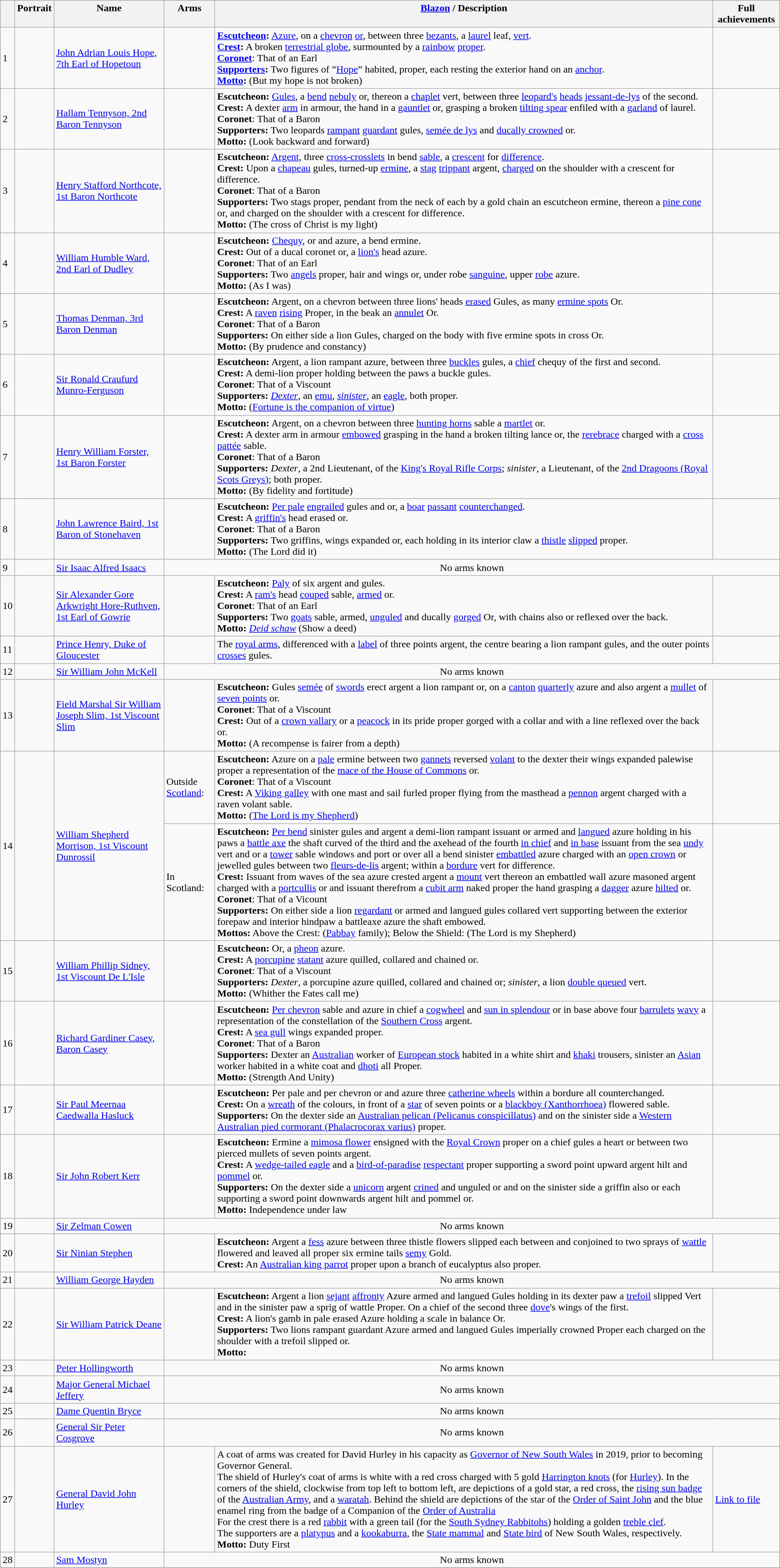<table class="wikitable">
<tr style="vertical-align:top; text-align:center;">
<th></th>
<th>Portrait</th>
<th>Name</th>
<th>Arms</th>
<th><a href='#'>Blazon</a> / Description</th>
<th>Full achievements</th>
</tr>
<tr>
<td>1</td>
<td></td>
<td><a href='#'>John Adrian Louis Hope, 7th Earl of Hopetoun</a></td>
<td></td>
<td><strong><a href='#'>Escutcheon</a>:</strong> <a href='#'>Azure</a>, on a <a href='#'>chevron</a> <a href='#'>or</a>, between three <a href='#'>bezants</a>, a <a href='#'>laurel</a> leaf, <a href='#'>vert</a>.<br><strong><a href='#'>Crest</a>:</strong> A broken <a href='#'>terrestrial globe</a>, surmounted by a <a href='#'>rainbow</a> <a href='#'>proper</a>.<br><strong><a href='#'>Coronet</a></strong>: That of an Earl<br><strong><a href='#'>Supporters</a>:</strong> Two figures of “<a href='#'>Hope</a>” habited, proper, each resting the exterior hand on an <a href='#'>anchor</a>.<br><strong><a href='#'>Motto</a>:</strong>  (But  my  hope  is  not  broken)</td>
<td></td>
</tr>
<tr>
<td>2</td>
<td></td>
<td><a href='#'>Hallam Tennyson, 2nd Baron Tennyson</a></td>
<td></td>
<td><strong>Escutcheon:</strong> <a href='#'>Gules</a>, a <a href='#'>bend</a> <a href='#'>nebuly</a> or, thereon a <a href='#'>chaplet</a> vert, between three <a href='#'>leopard's</a> <a href='#'>heads</a> <a href='#'>jessant-de-lys</a> of the second.<br><strong>Crest:</strong> A dexter <a href='#'>arm</a> in armour, the hand in a <a href='#'>gauntlet</a> or, grasping a broken <a href='#'>tilting spear</a> enfiled with a <a href='#'>garland</a> of laurel.<br><strong>Coronet</strong>: That of a Baron<br><strong>Supporters:</strong> Two leopards <a href='#'>rampant</a> <a href='#'>guardant</a> gules, <a href='#'>semée de lys</a> and <a href='#'>ducally crowned</a> or.<br><strong>Motto:</strong>  (Look backward and forward)</td>
<td></td>
</tr>
<tr>
<td>3</td>
<td></td>
<td><a href='#'>Henry Stafford Northcote, 1st Baron Northcote</a></td>
<td></td>
<td><strong>Escutcheon:</strong> <a href='#'>Argent</a>, three <a href='#'>cross-crosslets</a> in bend <a href='#'>sable</a>, a <a href='#'>crescent</a> for <a href='#'>difference</a>.<br><strong>Crest:</strong> Upon a <a href='#'>chapeau</a> gules, turned-up <a href='#'>ermine</a>, a <a href='#'>stag</a> <a href='#'>trippant</a> argent, <a href='#'>charged</a> on the shoulder with a crescent for difference.<br><strong>Coronet</strong>: That of a Baron<br><strong>Supporters:</strong> Two stags proper, pendant from the neck of each by a gold chain an escutcheon ermine, thereon a <a href='#'>pine cone</a> or, and charged on the shoulder with a crescent for difference.<br><strong>Motto:</strong>  (The cross of Christ is my light)</td>
<td></td>
</tr>
<tr>
<td>4</td>
<td></td>
<td><a href='#'>William Humble Ward, 2nd Earl of Dudley</a></td>
<td></td>
<td><strong>Escutcheon:</strong> <a href='#'>Chequy</a>, or and azure, a bend ermine.<br><strong>Crest:</strong> Out of a ducal coronet or, a <a href='#'>lion's</a> head azure.<br><strong>Coronet</strong>: That of an Earl<br><strong>Supporters:</strong>  Two <a href='#'>angels</a> proper, hair and wings or, under robe <a href='#'>sanguine</a>, upper <a href='#'>robe</a> azure.<br><strong>Motto:</strong>  (As I was)</td>
<td></td>
</tr>
<tr>
<td>5</td>
<td></td>
<td><a href='#'>Thomas Denman, 3rd Baron Denman</a></td>
<td></td>
<td><strong>Escutcheon:</strong> Argent, on a chevron between three lions' heads <a href='#'>erased</a> Gules, as many <a href='#'>ermine spots</a> Or.<br><strong>Crest:</strong> A <a href='#'>raven</a> <a href='#'>rising</a> Proper, in the beak an <a href='#'>annulet</a> Or.<br><strong>Coronet</strong>: That of a Baron<br><strong>Supporters:</strong> On either side a lion Gules, charged on the body with five ermine spots in cross Or.<br><strong>Motto:</strong>  (By prudence and constancy)</td>
<td></td>
</tr>
<tr>
<td>6</td>
<td></td>
<td><a href='#'>Sir Ronald Craufurd Munro-Ferguson</a></td>
<td></td>
<td><strong>Escutcheon:</strong> Argent, a lion rampant azure, between three <a href='#'>buckles</a> gules, a <a href='#'>chief</a> chequy of the first and second.<br><strong>Crest:</strong> A demi-lion proper holding between the paws a buckle gules.<br><strong>Coronet</strong>: That of a Viscount<br><strong>Supporters:</strong> <em><a href='#'>Dexter</a></em>, an <a href='#'>emu</a>, <em><a href='#'>sinister</a></em>, an <a href='#'>eagle</a>, both proper.<br><strong>Motto:</strong>  (<a href='#'>Fortune is the companion of virtue</a>)</td>
<td></td>
</tr>
<tr>
<td>7</td>
<td></td>
<td><a href='#'>Henry William Forster, 1st Baron Forster</a></td>
<td></td>
<td><strong>Escutcheon:</strong> Argent, on a chevron between three <a href='#'>hunting horns</a> sable a <a href='#'>martlet</a> or.<br><strong>Crest:</strong> A dexter arm in armour <a href='#'>embowed</a> grasping in the hand a broken tilting lance or, the <a href='#'>rerebrace</a> charged with a <a href='#'>cross pattée</a> sable.<br><strong>Coronet</strong>: That of a Baron<br><strong>Supporters:</strong> <em>Dexter</em>, a 2nd Lieutenant, of the <a href='#'>King's Royal Rifle Corps</a>; <em>sinister</em>, a Lieutenant, of the <a href='#'>2nd Dragoons (Royal Scots Greys)</a>; both proper.<br><strong>Motto:</strong>  (By fidelity and fortitude)</td>
<td></td>
</tr>
<tr>
<td>8</td>
<td></td>
<td><a href='#'>John Lawrence Baird, 1st Baron of Stonehaven</a></td>
<td></td>
<td><strong>Escutcheon:</strong> <a href='#'>Per pale</a> <a href='#'>engrailed</a> gules and or, a <a href='#'>boar</a> <a href='#'>passant</a> <a href='#'>counterchanged</a>.<br><strong>Crest:</strong> A <a href='#'>griffin's</a> head erased or.<br><strong>Coronet</strong>: That of a Baron<br><strong>Supporters:</strong> Two griffins, wings expanded or, each holding in its interior claw a <a href='#'>thistle</a> <a href='#'>slipped</a> proper.<br><strong>Motto:</strong>  (The Lord did it)</td>
<td></td>
</tr>
<tr>
<td>9</td>
<td></td>
<td><a href='#'>Sir Isaac Alfred Isaacs</a></td>
<td colspan=3 align=center>No arms known</td>
</tr>
<tr>
<td>10</td>
<td></td>
<td><a href='#'>Sir Alexander Gore Arkwright Hore-Ruthven, 1st Earl of Gowrie</a></td>
<td></td>
<td><strong>Escutcheon:</strong> <a href='#'>Paly</a> of six argent and gules.<br><strong>Crest:</strong> A <a href='#'>ram's</a> head <a href='#'>couped</a> sable, <a href='#'>armed</a> or.<br><strong>Coronet</strong>: That of an Earl<br><strong>Supporters:</strong> Two <a href='#'>goats</a> sable, armed, <a href='#'>unguled</a> and ducally <a href='#'>gorged</a> Or, with chains also or reflexed over the back.<br><strong>Motto:</strong> <em><a href='#'>Deid schaw</a></em> (Show a deed)</td>
<td></td>
</tr>
<tr>
<td>11</td>
<td></td>
<td><a href='#'>Prince Henry, Duke of Gloucester</a></td>
<td></td>
<td>The <a href='#'>royal arms</a>, differenced with a <a href='#'>label</a> of three points argent, the centre bearing a lion rampant gules, and the outer points <a href='#'>crosses</a> gules.</td>
<td></td>
</tr>
<tr>
<td>12</td>
<td></td>
<td><a href='#'>Sir William John McKell</a></td>
<td colspan=3 align=center>No arms known</td>
</tr>
<tr>
<td>13</td>
<td></td>
<td><a href='#'>Field Marshal Sir William Joseph Slim, 1st Viscount Slim</a></td>
<td></td>
<td><strong>Escutcheon:</strong> Gules <a href='#'>semée</a> of <a href='#'>swords</a> erect argent a lion rampant or, on a <a href='#'>canton</a> <a href='#'>quarterly</a> azure and also argent a <a href='#'>mullet</a> of <a href='#'>seven points</a> or.<br><strong>Coronet</strong>: That of a Viscount<br><strong>Crest:</strong> Out of a <a href='#'>crown vallary</a> or a <a href='#'>peacock</a> in its pride proper gorged with a collar and with a line reflexed over the back or.
<br><strong>Motto:</strong>  (A recompense is fairer from a depth)</td>
<td></td>
</tr>
<tr>
<td rowspan="2">14</td>
<td rowspan="2"></td>
<td rowspan="2"><a href='#'>William Shepherd Morrison, 1st Viscount Dunrossil</a></td>
<td>Outside <a href='#'>Scotland</a>:<br></td>
<td><strong>Escutcheon:</strong> Azure on a <a href='#'>pale</a> ermine between two <a href='#'>gannets</a> reversed <a href='#'>volant</a> to the dexter their wings expanded palewise proper a representation of the <a href='#'>mace of the House of Commons</a> or.<br><strong>Coronet</strong>: That of a Viscount<br><strong>Crest:</strong> A <a href='#'>Viking galley</a> with one mast and sail furled proper flying from the masthead a <a href='#'>pennon</a> argent charged with a raven volant sable.<br><strong>Motto:</strong>  (<a href='#'>The Lord is my Shepherd</a>)</td>
<td></td>
</tr>
<tr>
<td>In Scotland:<br></td>
<td><strong>Escutcheon:</strong> <a href='#'>Per bend</a> sinister gules and argent a demi-lion rampant issuant or armed and <a href='#'>langued</a> azure holding in his paws a <a href='#'>battle axe</a> the shaft curved of the third and the axehead of the fourth <a href='#'>in chief</a> and <a href='#'>in base</a> issuant from the sea <a href='#'>undy</a> vert and or a <a href='#'>tower</a> sable windows and port or over all a bend sinister <a href='#'>embattled</a> azure charged with an <a href='#'>open crown</a> or jewelled gules between two <a href='#'>fleurs-de-lis</a> argent; within a <a href='#'>bordure</a> vert for difference.<br><strong>Crest:</strong> Issuant from waves of the sea azure crested argent a <a href='#'>mount</a> vert thereon an embattled wall azure masoned argent charged with a <a href='#'>portcullis</a> or and issuant therefrom a <a href='#'>cubit arm</a> naked proper the hand grasping a <a href='#'>dagger</a> azure <a href='#'>hilted</a> or.<br><strong>Coronet</strong>: That of a Vicount<br><strong>Supporters:</strong> On either side a lion <a href='#'>regardant</a> or armed and langued gules collared vert supporting between the exterior forepaw and interior hindpaw a battleaxe azure the shaft embowed.<br><strong>Mottos:</strong> Above the Crest:  (<a href='#'>Pabbay</a> family); Below the Shield:  (The Lord is my Shepherd)</td>
<td></td>
</tr>
<tr>
<td>15</td>
<td></td>
<td><a href='#'>William Phillip Sidney, 1st Viscount De L'Isle</a></td>
<td></td>
<td><strong>Escutcheon:</strong> Or, a <a href='#'>pheon</a> azure.<br><strong>Crest:</strong> A <a href='#'>porcupine</a> <a href='#'>statant</a> azure quilled, collared and chained or.<br><strong>Coronet</strong>: That of a Viscount<br><strong>Supporters:</strong> <em>Dexter</em>, a porcupine azure quilled, collared and chained or; <em>sinister</em>, a lion <a href='#'>double queued</a> vert.<br><strong>Motto:</strong>  (Whither the Fates call me)</td>
<td></td>
</tr>
<tr>
<td>16</td>
<td></td>
<td><a href='#'> Richard Gardiner Casey, Baron Casey</a></td>
<td></td>
<td><strong>Escutcheon:</strong> <a href='#'>Per chevron</a> sable and azure in chief a <a href='#'>cogwheel</a> and <a href='#'>sun in splendour</a> or in base above four <a href='#'>barrulets</a> <a href='#'>wavy</a> a representation of the constellation of the <a href='#'>Southern Cross</a> argent.<br><strong>Crest:</strong> A <a href='#'>sea gull</a> wings expanded proper.<br><strong>Coronet</strong>: That of a Baron<br><strong>Supporters:</strong> Dexter an <a href='#'>Australian</a> worker of <a href='#'>European stock</a> habited in a white shirt and <a href='#'>khaki</a> trousers, sinister an <a href='#'>Asian</a> worker habited in a white coat and <a href='#'>dhoti</a> all Proper.<br><strong>Motto:</strong>  (Strength And Unity)</td>
<td></td>
</tr>
<tr>
<td>17</td>
<td></td>
<td><a href='#'>Sir Paul Meernaa Caedwalla Hasluck</a></td>
<td></td>
<td><strong>Escutcheon:</strong> Per pale and per chevron or and azure three <a href='#'>catherine wheels</a> within a bordure all counterchanged.<br><strong>Crest:</strong>  On a <a href='#'>wreath</a> of the colours, in front of a <a href='#'>star</a> of seven points or a <a href='#'>blackboy (Xanthorrhoea)</a> flowered sable.<br><strong>Supporters:</strong> On the dexter side an <a href='#'>Australian pelican (Pelicanus conspicillatus)</a> and on the sinister side a <a href='#'>Western Australian pied cormorant (Phalacrocorax varius)</a> proper.</td>
<td></td>
</tr>
<tr>
<td>18</td>
<td></td>
<td><a href='#'>Sir John Robert Kerr</a></td>
<td></td>
<td><strong>Escutcheon:</strong> Ermine a <a href='#'>mimosa flower</a> ensigned with the <a href='#'>Royal Crown</a> proper on a chief gules a heart or between two pierced mullets of seven points argent.<br><strong>Crest:</strong> A <a href='#'>wedge-tailed eagle</a> and a <a href='#'>bird-of-paradise</a> <a href='#'>respectant</a> proper supporting a sword point upward argent hilt and <a href='#'>pommel</a> or.<br><strong>Supporters:</strong> On the dexter side a <a href='#'>unicorn</a> argent <a href='#'>crined</a> and unguled or and on the sinister side a griffin also or each supporting a sword point downwards argent hilt and pommel or.<br><strong>Motto:</strong> Independence under law</td>
<td></td>
</tr>
<tr>
<td>19</td>
<td></td>
<td><a href='#'>Sir Zelman Cowen</a></td>
<td colspan=3 align=center>No arms known</td>
</tr>
<tr>
<td>20</td>
<td></td>
<td><a href='#'>Sir Ninian Stephen</a></td>
<td></td>
<td><strong>Escutcheon:</strong> Argent a <a href='#'>fess</a> azure between three thistle flowers slipped each between and conjoined to two sprays of <a href='#'>wattle</a> flowered and leaved all proper six ermine tails <a href='#'>semy</a> Gold.<br><strong>Crest:</strong> An <a href='#'>Australian king parrot</a> proper upon a branch of eucalyptus also proper.</td>
<td></td>
</tr>
<tr>
<td>21</td>
<td></td>
<td><a href='#'>William George Hayden</a></td>
<td colspan=3 align=center>No arms known</td>
</tr>
<tr>
<td>22</td>
<td></td>
<td><a href='#'>Sir William Patrick Deane</a></td>
<td></td>
<td><strong>Escutcheon:</strong> Argent a lion <a href='#'>sejant</a> <a href='#'>affronty</a> Azure armed and langued Gules holding in its dexter paw a <a href='#'>trefoil</a> slipped Vert and in the sinister paw a sprig of wattle Proper. On a chief of the second three <a href='#'>dove</a>'s wings of the first.<br><strong>Crest:</strong> A lion's gamb in pale erased Azure holding a scale in balance Or.<br><strong>Supporters:</strong> Two lions rampant guardant Azure armed and langued Gules imperially crowned Proper each charged on the shoulder with a trefoil slipped or.<br><strong>Motto:</strong> </td>
<td></td>
</tr>
<tr>
<td>23</td>
<td></td>
<td><a href='#'>Peter Hollingworth</a></td>
<td colspan=3 align=center>No arms known</td>
</tr>
<tr>
<td>24</td>
<td></td>
<td><a href='#'>Major General Michael Jeffery</a></td>
<td colspan=3 align=center>No arms known</td>
</tr>
<tr>
<td>25</td>
<td></td>
<td><a href='#'>Dame Quentin Bryce</a></td>
<td colspan=3 align=center>No arms known</td>
</tr>
<tr>
<td>26</td>
<td></td>
<td><a href='#'>General Sir Peter Cosgrove</a></td>
<td colspan=3 align=center>No arms known</td>
</tr>
<tr>
<td>27</td>
<td></td>
<td><a href='#'>General David John Hurley</a></td>
<td></td>
<td>A coat of arms was created for David Hurley in his capacity as <a href='#'>Governor of New South Wales</a> in 2019, prior to becoming Governor General.<br>The shield of Hurley's coat of arms is white with a red cross charged with 5 gold <a href='#'>Harrington knots</a> (for <a href='#'>Hurley</a>). In the corners of the shield, clockwise from top left to bottom left, are depictions of a gold star, a red cross, the <a href='#'>rising sun badge</a> of the <a href='#'>Australian Army</a>, and a <a href='#'>waratah</a>. Behind the shield are depictions of the star of the <a href='#'>Order of Saint John</a> and the blue enamel ring from the badge of a Companion of the <a href='#'>Order of Australia</a><br>For the crest there is a red <a href='#'>rabbit</a> with a green tail (for the <a href='#'>South Sydney Rabbitohs</a>) holding a golden <a href='#'>treble clef</a>.<br>The supporters are a <a href='#'>platypus</a> and a <a href='#'>kookaburra</a>, the <a href='#'>State mammal</a> and <a href='#'>State bird</a> of New South Wales, respectively.<br><strong>Motto:</strong> Duty First</td>
<td><a href='#'>Link to file</a></td>
</tr>
<tr>
<td>28</td>
<td></td>
<td><a href='#'>Sam Mostyn</a></td>
<td colspan=3 align=center>No arms known</td>
</tr>
<tr>
</tr>
</table>
